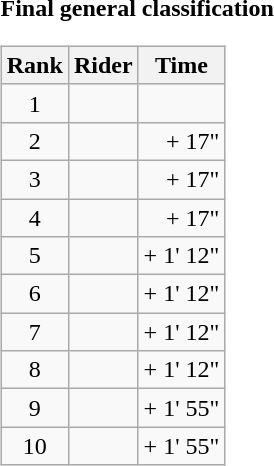<table>
<tr>
<td><strong>Final general classification</strong><br><table class="wikitable">
<tr>
<th scope="col">Rank</th>
<th scope="col">Rider</th>
<th scope="col">Time</th>
</tr>
<tr>
<td style="text-align:center;">1</td>
<td></td>
<td style="text-align:right;"></td>
</tr>
<tr>
<td style="text-align:center;">2</td>
<td></td>
<td style="text-align:right;">+ 17"</td>
</tr>
<tr>
<td style="text-align:center;">3</td>
<td></td>
<td style="text-align:right;">+ 17"</td>
</tr>
<tr>
<td style="text-align:center;">4</td>
<td></td>
<td style="text-align:right;">+ 17"</td>
</tr>
<tr>
<td style="text-align:center;">5</td>
<td></td>
<td style="text-align:right;">+ 1' 12"</td>
</tr>
<tr>
<td style="text-align:center;">6</td>
<td></td>
<td style="text-align:right;">+ 1' 12"</td>
</tr>
<tr>
<td style="text-align:center;">7</td>
<td></td>
<td style="text-align:right;">+ 1' 12"</td>
</tr>
<tr>
<td style="text-align:center;">8</td>
<td></td>
<td style="text-align:right;">+ 1' 12"</td>
</tr>
<tr>
<td style="text-align:center;">9</td>
<td></td>
<td style="text-align:right;">+ 1' 55"</td>
</tr>
<tr>
<td style="text-align:center;">10</td>
<td></td>
<td style="text-align:right;">+ 1' 55"</td>
</tr>
</table>
</td>
</tr>
</table>
